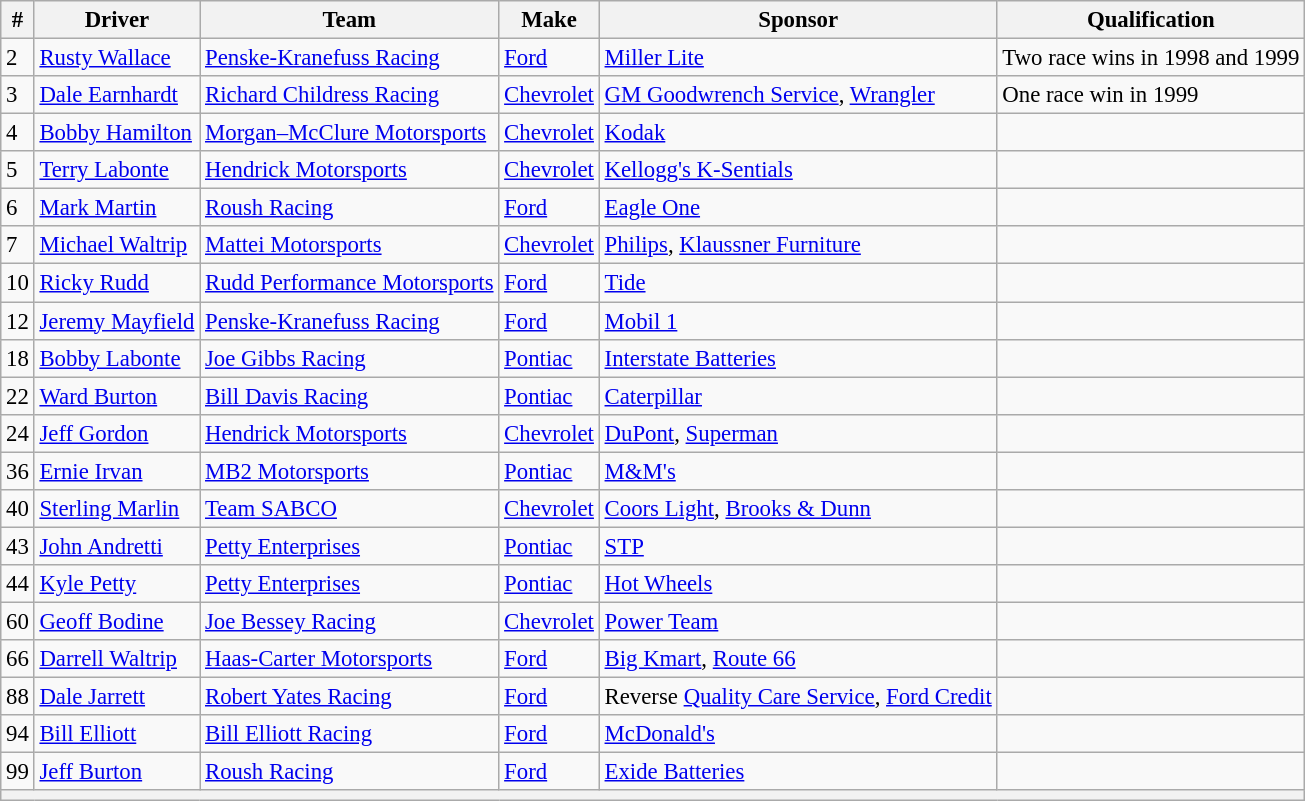<table class="wikitable" style="font-size:95%">
<tr>
<th>#</th>
<th>Driver</th>
<th>Team</th>
<th>Make</th>
<th>Sponsor</th>
<th>Qualification</th>
</tr>
<tr>
<td>2</td>
<td><a href='#'>Rusty Wallace</a></td>
<td><a href='#'>Penske-Kranefuss Racing</a></td>
<td><a href='#'>Ford</a></td>
<td><a href='#'>Miller Lite</a></td>
<td>Two race wins in 1998 and 1999</td>
</tr>
<tr>
<td>3</td>
<td><a href='#'>Dale Earnhardt</a></td>
<td><a href='#'>Richard Childress Racing</a></td>
<td><a href='#'>Chevrolet</a></td>
<td><a href='#'>GM Goodwrench Service</a>, <a href='#'>Wrangler</a></td>
<td>One race win in 1999</td>
</tr>
<tr>
<td>4</td>
<td><a href='#'>Bobby Hamilton</a></td>
<td><a href='#'>Morgan–McClure Motorsports</a></td>
<td><a href='#'>Chevrolet</a></td>
<td><a href='#'>Kodak</a></td>
<td></td>
</tr>
<tr>
<td>5</td>
<td><a href='#'>Terry Labonte</a></td>
<td><a href='#'>Hendrick Motorsports</a></td>
<td><a href='#'>Chevrolet</a></td>
<td><a href='#'>Kellogg's K-Sentials</a></td>
<td></td>
</tr>
<tr>
<td>6</td>
<td><a href='#'>Mark Martin</a></td>
<td><a href='#'>Roush Racing</a></td>
<td><a href='#'>Ford</a></td>
<td><a href='#'>Eagle One</a></td>
<td></td>
</tr>
<tr>
<td>7</td>
<td><a href='#'>Michael Waltrip</a></td>
<td><a href='#'>Mattei Motorsports</a></td>
<td><a href='#'>Chevrolet</a></td>
<td><a href='#'>Philips</a>, <a href='#'>Klaussner Furniture</a></td>
<td></td>
</tr>
<tr>
<td>10</td>
<td><a href='#'>Ricky Rudd</a></td>
<td><a href='#'>Rudd Performance Motorsports</a></td>
<td><a href='#'>Ford</a></td>
<td><a href='#'>Tide</a></td>
<td></td>
</tr>
<tr>
<td>12</td>
<td><a href='#'>Jeremy Mayfield</a></td>
<td><a href='#'>Penske-Kranefuss Racing</a></td>
<td><a href='#'>Ford</a></td>
<td><a href='#'>Mobil 1</a></td>
<td></td>
</tr>
<tr>
<td>18</td>
<td><a href='#'>Bobby Labonte</a></td>
<td><a href='#'>Joe Gibbs Racing</a></td>
<td><a href='#'>Pontiac</a></td>
<td><a href='#'>Interstate Batteries</a></td>
<td></td>
</tr>
<tr>
<td>22</td>
<td><a href='#'>Ward Burton</a></td>
<td><a href='#'>Bill Davis Racing</a></td>
<td><a href='#'>Pontiac</a></td>
<td><a href='#'>Caterpillar</a></td>
<td></td>
</tr>
<tr>
<td>24</td>
<td><a href='#'>Jeff Gordon</a></td>
<td><a href='#'>Hendrick Motorsports</a></td>
<td><a href='#'>Chevrolet</a></td>
<td><a href='#'>DuPont</a>, <a href='#'>Superman</a></td>
<td></td>
</tr>
<tr>
<td>36</td>
<td><a href='#'>Ernie Irvan</a></td>
<td><a href='#'>MB2 Motorsports</a></td>
<td><a href='#'>Pontiac</a></td>
<td><a href='#'>M&M's</a></td>
<td></td>
</tr>
<tr>
<td>40</td>
<td><a href='#'>Sterling Marlin</a></td>
<td><a href='#'>Team SABCO</a></td>
<td><a href='#'>Chevrolet</a></td>
<td><a href='#'>Coors Light</a>, <a href='#'>Brooks & Dunn</a></td>
<td></td>
</tr>
<tr>
<td>43</td>
<td><a href='#'>John Andretti</a></td>
<td><a href='#'>Petty Enterprises</a></td>
<td><a href='#'>Pontiac</a></td>
<td><a href='#'>STP</a></td>
<td></td>
</tr>
<tr>
<td>44</td>
<td><a href='#'>Kyle Petty</a></td>
<td><a href='#'>Petty Enterprises</a></td>
<td><a href='#'>Pontiac</a></td>
<td><a href='#'>Hot Wheels</a></td>
<td></td>
</tr>
<tr>
<td>60</td>
<td><a href='#'>Geoff Bodine</a></td>
<td><a href='#'>Joe Bessey Racing</a></td>
<td><a href='#'>Chevrolet</a></td>
<td><a href='#'>Power Team</a></td>
<td></td>
</tr>
<tr>
<td>66</td>
<td><a href='#'>Darrell Waltrip</a></td>
<td><a href='#'>Haas-Carter Motorsports</a></td>
<td><a href='#'>Ford</a></td>
<td><a href='#'>Big Kmart</a>, <a href='#'>Route 66</a></td>
<td></td>
</tr>
<tr>
<td>88</td>
<td><a href='#'>Dale Jarrett</a></td>
<td><a href='#'>Robert Yates Racing</a></td>
<td><a href='#'>Ford</a></td>
<td>Reverse <a href='#'>Quality Care Service</a>, <a href='#'>Ford Credit</a></td>
<td></td>
</tr>
<tr>
<td>94</td>
<td><a href='#'>Bill Elliott</a></td>
<td><a href='#'>Bill Elliott Racing</a></td>
<td><a href='#'>Ford</a></td>
<td><a href='#'>McDonald's</a></td>
<td></td>
</tr>
<tr>
<td>99</td>
<td><a href='#'>Jeff Burton</a></td>
<td><a href='#'>Roush Racing</a></td>
<td><a href='#'>Ford</a></td>
<td><a href='#'>Exide Batteries</a></td>
<td></td>
</tr>
<tr>
<th colspan="6"></th>
</tr>
</table>
